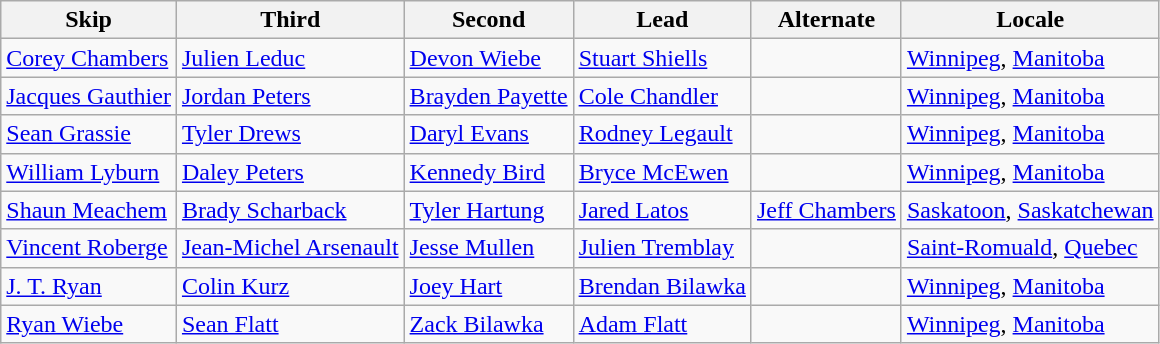<table class="wikitable">
<tr>
<th scope="col">Skip</th>
<th scope="col">Third</th>
<th scope="col">Second</th>
<th scope="col">Lead</th>
<th scope="col">Alternate</th>
<th scope="col">Locale</th>
</tr>
<tr>
<td><a href='#'>Corey Chambers</a></td>
<td><a href='#'>Julien Leduc</a></td>
<td><a href='#'>Devon Wiebe</a></td>
<td><a href='#'>Stuart Shiells</a></td>
<td></td>
<td> <a href='#'>Winnipeg</a>, <a href='#'>Manitoba</a></td>
</tr>
<tr>
<td><a href='#'>Jacques Gauthier</a></td>
<td><a href='#'>Jordan Peters</a></td>
<td><a href='#'>Brayden Payette</a></td>
<td><a href='#'>Cole Chandler</a></td>
<td></td>
<td> <a href='#'>Winnipeg</a>, <a href='#'>Manitoba</a></td>
</tr>
<tr>
<td><a href='#'>Sean Grassie</a></td>
<td><a href='#'>Tyler Drews</a></td>
<td><a href='#'>Daryl Evans</a></td>
<td><a href='#'>Rodney Legault</a></td>
<td></td>
<td> <a href='#'>Winnipeg</a>, <a href='#'>Manitoba</a></td>
</tr>
<tr>
<td><a href='#'>William Lyburn</a></td>
<td><a href='#'>Daley Peters</a></td>
<td><a href='#'>Kennedy Bird</a></td>
<td><a href='#'>Bryce McEwen</a></td>
<td></td>
<td> <a href='#'>Winnipeg</a>, <a href='#'>Manitoba</a></td>
</tr>
<tr>
<td><a href='#'>Shaun Meachem</a></td>
<td><a href='#'>Brady Scharback</a></td>
<td><a href='#'>Tyler Hartung</a></td>
<td><a href='#'>Jared Latos</a></td>
<td><a href='#'>Jeff Chambers</a></td>
<td> <a href='#'>Saskatoon</a>, <a href='#'>Saskatchewan</a></td>
</tr>
<tr>
<td><a href='#'>Vincent Roberge</a></td>
<td><a href='#'>Jean-Michel Arsenault</a></td>
<td><a href='#'>Jesse Mullen</a></td>
<td><a href='#'>Julien Tremblay</a></td>
<td></td>
<td> <a href='#'>Saint-Romuald</a>, <a href='#'>Quebec</a></td>
</tr>
<tr>
<td><a href='#'>J. T. Ryan</a></td>
<td><a href='#'>Colin Kurz</a></td>
<td><a href='#'>Joey Hart</a></td>
<td><a href='#'>Brendan Bilawka</a></td>
<td></td>
<td> <a href='#'>Winnipeg</a>, <a href='#'>Manitoba</a></td>
</tr>
<tr>
<td><a href='#'>Ryan Wiebe</a></td>
<td><a href='#'>Sean Flatt</a></td>
<td><a href='#'>Zack Bilawka</a></td>
<td><a href='#'>Adam Flatt</a></td>
<td></td>
<td> <a href='#'>Winnipeg</a>, <a href='#'>Manitoba</a></td>
</tr>
</table>
